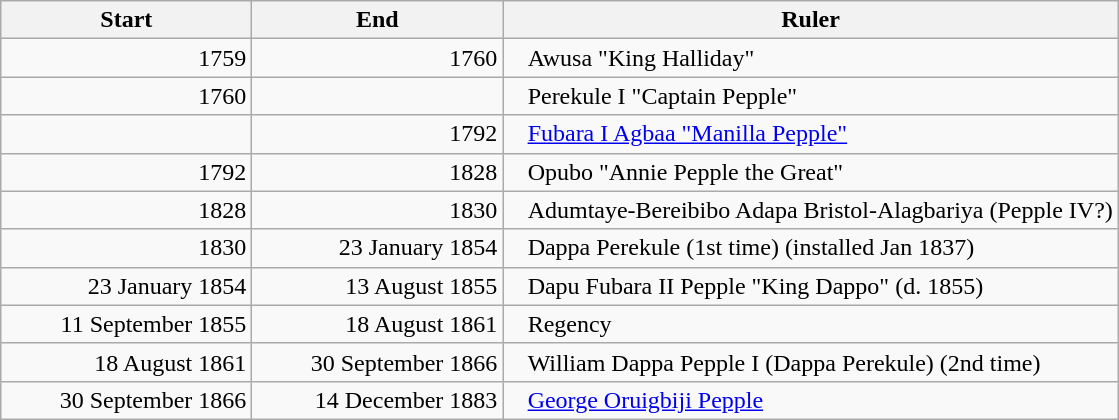<table class=wikitable style="text-align:right;">
<tr>
<th style="width:10em;">Start</th>
<th style="width:10em;">End</th>
<th>Ruler</th>
</tr>
<tr>
<td>1759</td>
<td>1760</td>
<td style="text-align:left;padding-left:1em;">Awusa "King Halliday"</td>
</tr>
<tr>
<td>1760</td>
<td></td>
<td style="text-align:left;padding-left:1em;">Perekule I "Captain Pepple"</td>
</tr>
<tr>
<td></td>
<td>1792</td>
<td style="text-align:left;padding-left:1em;"><a href='#'>Fubara I Agbaa "Manilla Pepple"</a></td>
</tr>
<tr>
<td>1792</td>
<td>1828</td>
<td style="text-align:left;padding-left:1em;">Opubo "Annie Pepple the Great"</td>
</tr>
<tr>
<td>1828</td>
<td>1830</td>
<td style="text-align:left;padding-left:1em;">Adumtaye-Bereibibo Adapa Bristol-Alagbariya (Pepple IV?)</td>
</tr>
<tr>
<td>1830</td>
<td>23 January 1854</td>
<td style="text-align:left;padding-left:1em;">Dappa Perekule (1st time) (installed Jan 1837)</td>
</tr>
<tr>
<td>23 January 1854</td>
<td>13 August 1855</td>
<td style="text-align:left;padding-left:1em;">Dapu Fubara II Pepple "King Dappo" (d. 1855)</td>
</tr>
<tr>
<td>11 September 1855</td>
<td>18 August 1861</td>
<td style="text-align:left;padding-left:1em;">Regency</td>
</tr>
<tr>
<td>18 August 1861</td>
<td>30 September 1866</td>
<td style="text-align:left;padding-left:1em;">William Dappa Pepple I (Dappa Perekule) (2nd time)</td>
</tr>
<tr>
<td>30 September 1866</td>
<td>14 December 1883</td>
<td style="text-align:left;padding-left:1em;"><a href='#'>George Oruigbiji Pepple</a></td>
</tr>
</table>
